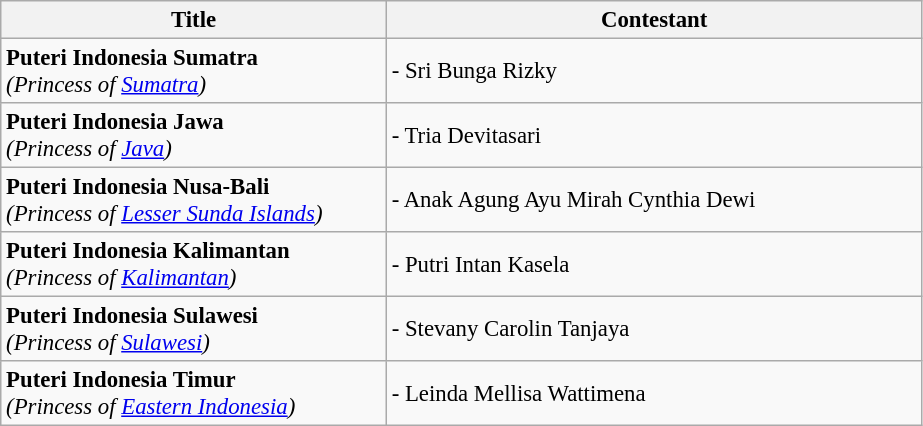<table class="wikitable sortable" style="font-size:95%;">
<tr>
<th style="width:250px;">Title</th>
<th style="width:350px;">Contestant</th>
</tr>
<tr>
<td><strong>Puteri Indonesia Sumatra</strong><br><em>(Princess of <a href='#'>Sumatra</a>)</em></td>
<td><strong></strong> - Sri Bunga Rizky</td>
</tr>
<tr>
<td><strong>Puteri Indonesia Jawa</strong><br><em>(Princess of <a href='#'>Java</a>)</em></td>
<td><strong></strong> -  Tria Devitasari</td>
</tr>
<tr>
<td><strong>Puteri Indonesia Nusa-Bali</strong><br><em>(Princess of <a href='#'>Lesser Sunda Islands</a>)</em></td>
<td><strong></strong> - Anak Agung Ayu Mirah Cynthia Dewi</td>
</tr>
<tr>
<td><strong>Puteri Indonesia Kalimantan</strong><br><em>(Princess of <a href='#'>Kalimantan</a>)</em></td>
<td><strong></strong> - Putri Intan Kasela</td>
</tr>
<tr>
<td><strong>Puteri Indonesia Sulawesi</strong><br><em>(Princess of <a href='#'>Sulawesi</a>)</em></td>
<td><strong></strong> - Stevany Carolin Tanjaya</td>
</tr>
<tr>
<td><strong>Puteri Indonesia Timur</strong><br><em>(Princess of <a href='#'>Eastern Indonesia</a>)</em></td>
<td><strong></strong>- Leinda Mellisa Wattimena</td>
</tr>
</table>
